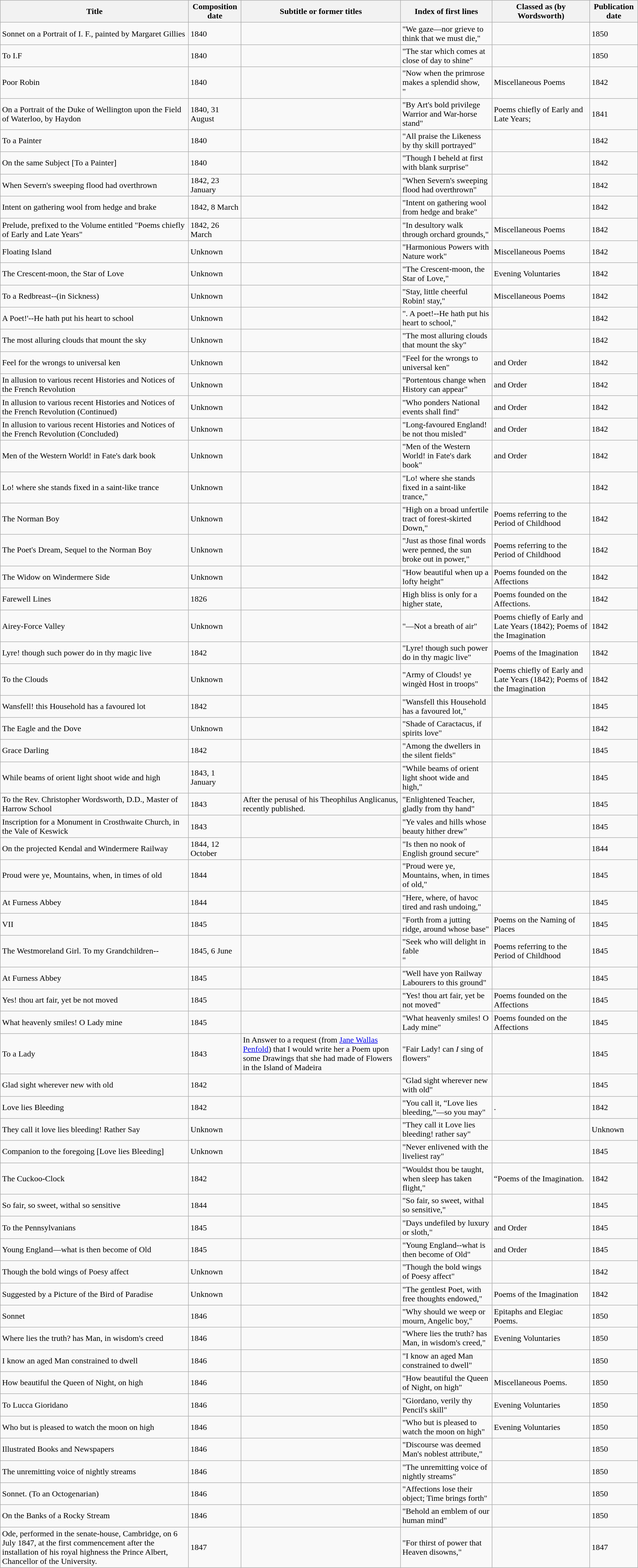<table class="wikitable">
<tr>
<th>Title</th>
<th>Composition date</th>
<th>Subtitle or former titles</th>
<th>Index of first lines</th>
<th>Classed as (by Wordsworth)</th>
<th>Publication date</th>
</tr>
<tr>
<td>Sonnet on a Portrait of I. F., painted by Margaret Gillies</td>
<td>1840</td>
<td></td>
<td>"We gaze—nor grieve to think that we must die,"</td>
<td></td>
<td>1850</td>
</tr>
<tr>
<td>To I.F</td>
<td>1840</td>
<td></td>
<td>"The star which comes at close of day to shine"</td>
<td></td>
<td>1850</td>
</tr>
<tr>
<td>Poor Robin</td>
<td>1840</td>
<td></td>
<td>"Now when the primrose makes a splendid show,<br>"</td>
<td>Miscellaneous Poems</td>
<td>1842</td>
</tr>
<tr>
<td>On a Portrait of the Duke of Wellington upon the Field of Waterloo, by Haydon</td>
<td>1840, 31 August</td>
<td></td>
<td>"By Art's bold privilege Warrior and War-horse stand"</td>
<td>Poems chiefly of Early and Late Years; </td>
<td>1841</td>
</tr>
<tr>
<td>To a Painter</td>
<td>1840</td>
<td></td>
<td>"All praise the Likeness by thy skill portrayed"</td>
<td></td>
<td>1842</td>
</tr>
<tr>
<td>On the same Subject [To a Painter]</td>
<td>1840</td>
<td></td>
<td>"Though I beheld at first with blank surprise"</td>
<td></td>
<td>1842</td>
</tr>
<tr>
<td>When Severn's sweeping flood had overthrown</td>
<td>1842, 23 January</td>
<td></td>
<td>"When Severn's sweeping flood had overthrown"</td>
<td></td>
<td>1842</td>
</tr>
<tr>
<td>Intent on gathering wool from hedge and brake</td>
<td>1842, 8 March</td>
<td></td>
<td>"Intent on gathering wool from hedge and brake"</td>
<td></td>
<td>1842</td>
</tr>
<tr>
<td>Prelude, prefixed to the Volume entitled "Poems chiefly of Early and Late Years"</td>
<td>1842, 26 March</td>
<td></td>
<td>"In desultory walk through orchard grounds,"</td>
<td>Miscellaneous Poems</td>
<td>1842</td>
</tr>
<tr>
<td>Floating Island</td>
<td>Unknown</td>
<td></td>
<td>"Harmonious Powers with Nature work"</td>
<td>Miscellaneous Poems</td>
<td>1842</td>
</tr>
<tr>
<td>The Crescent-moon, the Star of Love</td>
<td>Unknown</td>
<td></td>
<td>"The Crescent-moon, the Star of Love,"</td>
<td>Evening Voluntaries</td>
<td>1842</td>
</tr>
<tr>
<td>To a Redbreast--(in Sickness)</td>
<td>Unknown</td>
<td></td>
<td>"Stay, little cheerful Robin! stay,"</td>
<td>Miscellaneous Poems</td>
<td>1842</td>
</tr>
<tr>
<td>A Poet!'--He hath put his heart to school</td>
<td>Unknown</td>
<td></td>
<td>". A poet!--He hath put his heart to school,"</td>
<td></td>
<td>1842</td>
</tr>
<tr>
<td>The most alluring clouds that mount the sky</td>
<td>Unknown</td>
<td></td>
<td>"The most alluring clouds that mount the sky"</td>
<td></td>
<td>1842</td>
</tr>
<tr>
<td>Feel for the wrongs to universal ken</td>
<td>Unknown</td>
<td></td>
<td>"Feel for the wrongs to universal ken"</td>
<td> and Order</td>
<td>1842</td>
</tr>
<tr>
<td>In allusion to various recent Histories and Notices of the French Revolution</td>
<td>Unknown</td>
<td></td>
<td>"Portentous change when History can appear"</td>
<td> and Order</td>
<td>1842</td>
</tr>
<tr>
<td>In allusion to various recent Histories and Notices of the French Revolution (Continued)</td>
<td>Unknown</td>
<td></td>
<td>"Who ponders National events shall find"</td>
<td> and Order</td>
<td>1842</td>
</tr>
<tr>
<td>In allusion to various recent Histories and Notices of the French Revolution (Concluded)</td>
<td>Unknown</td>
<td></td>
<td>"Long-favoured England! be not thou misled"</td>
<td> and Order</td>
<td>1842</td>
</tr>
<tr>
<td>Men of the Western World! in Fate's dark book</td>
<td>Unknown</td>
<td></td>
<td>"Men of the Western World! in Fate's dark book"</td>
<td> and Order</td>
<td>1842</td>
</tr>
<tr>
<td>Lo! where she stands fixed in a saint-like trance</td>
<td>Unknown</td>
<td></td>
<td>"Lo! where she stands fixed in a saint-like trance,"</td>
<td></td>
<td>1842</td>
</tr>
<tr>
<td>The Norman Boy</td>
<td>Unknown</td>
<td></td>
<td>"High on a broad unfertile tract of forest-skirted Down,"</td>
<td><span>Poems referring to the Period of Childhood</span></td>
<td>1842</td>
</tr>
<tr>
<td>The Poet's Dream, Sequel to the Norman Boy</td>
<td>Unknown</td>
<td></td>
<td>"Just as those final words were penned, the sun broke out in power,"</td>
<td><span>Poems referring to the Period of Childhood</span></td>
<td>1842</td>
</tr>
<tr>
<td>The Widow on Windermere Side</td>
<td>Unknown</td>
<td></td>
<td>"How beautiful when up a lofty height"</td>
<td><span>Poems founded on the Affections</span></td>
<td>1842</td>
</tr>
<tr>
<td>Farewell Lines</td>
<td>1826</td>
<td></td>
<td>High bliss is only for a higher state,</td>
<td><span>Poems founded on the Affections</span>.</td>
<td>1842</td>
</tr>
<tr>
<td>Airey-Force Valley</td>
<td>Unknown</td>
<td></td>
<td>"—Not a breath of air"</td>
<td>Poems chiefly of Early and Late Years (1842); <span>Poems of the Imagination</span></td>
<td>1842</td>
</tr>
<tr>
<td>Lyre! though such power do in thy magic live</td>
<td>1842</td>
<td></td>
<td>"Lyre! though such power do in thy magic live"</td>
<td><span>Poems of the Imagination</span></td>
<td>1842</td>
</tr>
<tr>
<td>To the Clouds</td>
<td>Unknown</td>
<td></td>
<td>"Army of Clouds! ye wingèd Host in troops"</td>
<td>Poems chiefly of Early and Late Years (1842); <span>Poems of the Imagination</span></td>
<td>1842</td>
</tr>
<tr>
<td>Wansfell! this Household has a favoured lot</td>
<td>1842</td>
<td></td>
<td>"Wansfell this Household has a favoured lot,"</td>
<td></td>
<td>1845</td>
</tr>
<tr>
<td>The Eagle and the Dove</td>
<td>Unknown</td>
<td></td>
<td>"Shade of Caractacus, if spirits love"</td>
<td></td>
<td>1842</td>
</tr>
<tr>
<td>Grace Darling</td>
<td>1842</td>
<td></td>
<td>"Among the dwellers in the silent fields"</td>
<td></td>
<td>1845</td>
</tr>
<tr>
<td>While beams of orient light shoot wide and high</td>
<td>1843, 1 January</td>
<td></td>
<td>"While beams of orient light shoot wide and high,"</td>
<td></td>
<td>1845</td>
</tr>
<tr>
<td>To the Rev. Christopher Wordsworth, D.D., Master of Harrow School</td>
<td>1843</td>
<td>After the perusal of his Theophilus Anglicanus, recently published.</td>
<td>"Enlightened Teacher, gladly from thy hand"</td>
<td></td>
<td>1845</td>
</tr>
<tr>
<td>Inscription for a Monument in Crosthwaite Church, in the Vale of Keswick</td>
<td>1843</td>
<td></td>
<td>"Ye vales and hills whose beauty hither drew"</td>
<td></td>
<td>1845</td>
</tr>
<tr>
<td>On the projected Kendal and Windermere Railway</td>
<td>1844, 12 October</td>
<td></td>
<td>"Is then no nook of English ground secure"</td>
<td></td>
<td>1844</td>
</tr>
<tr>
<td>Proud were ye, Mountains, when, in times of old</td>
<td>1844</td>
<td></td>
<td>"Proud were ye, Mountains, when, in times of old,"</td>
<td></td>
<td>1845</td>
</tr>
<tr>
<td>At Furness Abbey</td>
<td>1844</td>
<td></td>
<td>"Here, where, of havoc tired and rash undoing,"</td>
<td></td>
<td>1845</td>
</tr>
<tr>
<td>VII</td>
<td>1845</td>
<td></td>
<td>"Forth from a jutting ridge, around whose base"</td>
<td>Poems on the Naming of Places</td>
<td>1845</td>
</tr>
<tr>
<td>The Westmoreland Girl. To my Grandchildren--</td>
<td>1845, 6 June</td>
<td></td>
<td>"Seek who will delight in fable<br>"</td>
<td><span>Poems referring to the Period of Childhood</span></td>
<td>1845</td>
</tr>
<tr>
<td>At Furness Abbey</td>
<td>1845</td>
<td></td>
<td>"Well have yon Railway Labourers to this ground"</td>
<td></td>
<td>1845</td>
</tr>
<tr>
<td>Yes! thou art fair, yet be not moved</td>
<td>1845</td>
<td></td>
<td>"Yes! thou art fair, yet be not moved"</td>
<td><span>Poems founded on the Affections</span></td>
<td>1845</td>
</tr>
<tr>
<td>What heavenly smiles! O Lady mine</td>
<td>1845</td>
<td></td>
<td>"What heavenly smiles! O Lady mine"</td>
<td><span>Poems founded on the Affections</span></td>
<td>1845</td>
</tr>
<tr>
<td>To a Lady</td>
<td>1843</td>
<td>In Answer to a request (from <a href='#'>Jane Wallas Penfold</a>) that I would write her a Poem upon some Drawings that she had made of Flowers in the Island of Madeira</td>
<td>"Fair Lady! can <em>I</em> sing of flowers"</td>
<td></td>
<td>1845</td>
</tr>
<tr>
<td>Glad sight wherever new with old</td>
<td>1842</td>
<td></td>
<td>"Glad sight wherever new with old"</td>
<td></td>
<td>1845</td>
</tr>
<tr>
<td>Love lies Bleeding</td>
<td>1842</td>
<td></td>
<td>"You call it, “Love lies bleeding,”—so you may"</td>
<td>.</td>
<td>1842</td>
</tr>
<tr>
<td>They call it love lies bleeding! Rather Say</td>
<td>Unknown</td>
<td></td>
<td>"They call it Love lies bleeding! rather say"</td>
<td></td>
<td>Unknown</td>
</tr>
<tr>
<td>Companion to the foregoing [Love lies Bleeding]</td>
<td>Unknown</td>
<td></td>
<td>"Never enlivened with the liveliest ray"</td>
<td></td>
<td>1845</td>
</tr>
<tr>
<td>The Cuckoo-Clock</td>
<td>1842</td>
<td></td>
<td>"Wouldst thou be taught, when sleep has taken flight,"</td>
<td>“<span>Poems of the Imagination</span>.</td>
<td>1842</td>
</tr>
<tr>
<td>So fair, so sweet, withal so sensitive</td>
<td>1844</td>
<td></td>
<td>"So fair, so sweet, withal so sensitive,"</td>
<td></td>
<td>1845</td>
</tr>
<tr>
<td>To the Pennsylvanians</td>
<td>1845</td>
<td></td>
<td>"Days undefiled by luxury or sloth,"</td>
<td> and Order</td>
<td>1845</td>
</tr>
<tr>
<td>Young England—what is then become of Old</td>
<td>1845</td>
<td></td>
<td>"Young England--what is then become of Old"</td>
<td> and Order</td>
<td>1845</td>
</tr>
<tr>
<td>Though the bold wings of Poesy affect</td>
<td>Unknown</td>
<td></td>
<td>"Though the bold wings of Poesy affect"</td>
<td></td>
<td>1842</td>
</tr>
<tr>
<td>Suggested by a Picture of the Bird of Paradise</td>
<td>Unknown</td>
<td></td>
<td>"The gentlest Poet, with free thoughts endowed,"</td>
<td><span>Poems of the Imagination</span></td>
<td>1842</td>
</tr>
<tr>
<td>Sonnet</td>
<td>1846</td>
<td></td>
<td>"Why should we weep or mourn, Angelic boy,"</td>
<td>Epitaphs and Elegiac Poems.</td>
<td>1850</td>
</tr>
<tr>
<td>Where lies the truth? has Man, in wisdom's creed</td>
<td>1846</td>
<td></td>
<td>"Where lies the truth? has Man, in wisdom's creed,"</td>
<td>Evening Voluntaries</td>
<td>1850</td>
</tr>
<tr>
<td>I know an aged Man constrained to dwell</td>
<td>1846</td>
<td></td>
<td>"I know an aged Man constrained to dwell"</td>
<td></td>
<td>1850</td>
</tr>
<tr>
<td>How beautiful the Queen of Night, on high</td>
<td>1846</td>
<td></td>
<td>"How beautiful the Queen of Night, on high"</td>
<td>Miscellaneous Poems.</td>
<td>1850</td>
</tr>
<tr>
<td>To Lucca Gioridano</td>
<td>1846</td>
<td></td>
<td>"Giordano, verily thy Pencil's skill"</td>
<td>Evening Voluntaries</td>
<td>1850</td>
</tr>
<tr>
<td>Who but is pleased to watch the moon on high</td>
<td>1846</td>
<td></td>
<td>"Who but is pleased to watch the moon on high"</td>
<td>Evening Voluntaries</td>
<td>1850</td>
</tr>
<tr>
<td>Illustrated Books and Newspapers</td>
<td>1846</td>
<td></td>
<td>"Discourse was deemed Man's noblest attribute,"</td>
<td></td>
<td>1850</td>
</tr>
<tr>
<td>The unremitting voice of nightly streams</td>
<td>1846</td>
<td></td>
<td>"The unremitting voice of nightly streams"</td>
<td></td>
<td>1850</td>
</tr>
<tr>
<td>Sonnet. (To an Octogenarian)</td>
<td>1846</td>
<td></td>
<td>"Affections lose their object; Time brings forth"</td>
<td></td>
<td>1850</td>
</tr>
<tr>
<td>On the Banks of a Rocky Stream</td>
<td>1846</td>
<td></td>
<td>"Behold an emblem of our human mind"</td>
<td></td>
<td>1850</td>
</tr>
<tr>
<td>Ode, performed in the senate-house, Cambridge, on 6 July 1847, at the first commencement after the installation of his royal highness the Prince Albert, Chancellor of the University.</td>
<td>1847</td>
<td></td>
<td>"For thirst of power that Heaven disowns,"</td>
<td></td>
<td>1847</td>
</tr>
</table>
